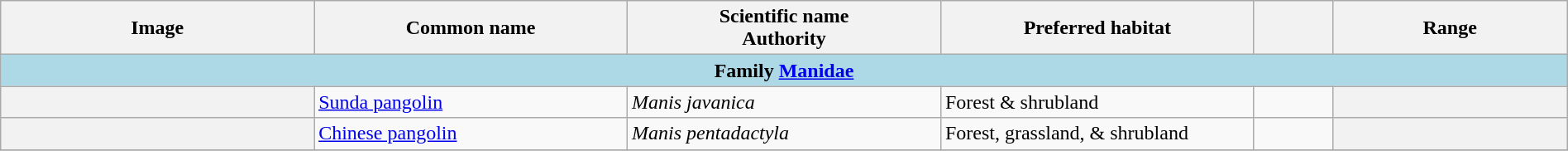<table width=100% class="wikitable unsortable plainrowheaders">
<tr>
<th width="20%" style="text-align: center;">Image</th>
<th width="20%">Common name</th>
<th width="20%">Scientific name<br>Authority</th>
<th width="20%">Preferred habitat</th>
<th width="5%"></th>
<th width="15%">Range</th>
</tr>
<tr>
<td style="text-align:center;background:lightblue;" colspan=6><strong>Family <a href='#'>Manidae</a></strong></td>
</tr>
<tr>
<th style="text-align: center;"></th>
<td><a href='#'>Sunda pangolin</a></td>
<td><em>Manis javanica</em><br></td>
<td>Forest & shrubland</td>
<td><br></td>
<th style="text-align: center;"></th>
</tr>
<tr>
<th style="text-align: center;"></th>
<td><a href='#'>Chinese pangolin</a></td>
<td><em>Manis pentadactyla</em><br></td>
<td>Forest, grassland, & shrubland</td>
<td><br></td>
<th style="text-align: center;"></th>
</tr>
<tr>
</tr>
</table>
